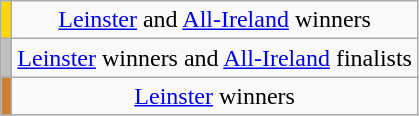<table class="wikitable" style="text-align:center;">
<tr>
<td style="background-color:#FFD700"></td>
<td><a href='#'>Leinster</a> and <a href='#'>All-Ireland</a> winners</td>
</tr>
<tr>
<td style="background-color:#C0C0C0"></td>
<td><a href='#'>Leinster</a> winners and <a href='#'>All-Ireland</a> finalists</td>
</tr>
<tr>
<td style="background-color:#CD7F32"></td>
<td><a href='#'>Leinster</a> winners</td>
</tr>
</table>
